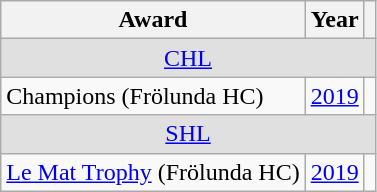<table class="wikitable">
<tr>
<th>Award</th>
<th>Year</th>
<th></th>
</tr>
<tr ALIGN="center" bgcolor="#e0e0e0">
<td colspan="3"><a href='#'>CHL</a></td>
</tr>
<tr>
<td>Champions (Frölunda HC)</td>
<td><a href='#'>2019</a></td>
<td></td>
</tr>
<tr ALIGN="center" bgcolor="#e0e0e0">
<td colspan="3"><a href='#'>SHL</a></td>
</tr>
<tr>
<td><a href='#'>Le Mat Trophy</a> (Frölunda HC)</td>
<td><a href='#'>2019</a></td>
<td></td>
</tr>
</table>
